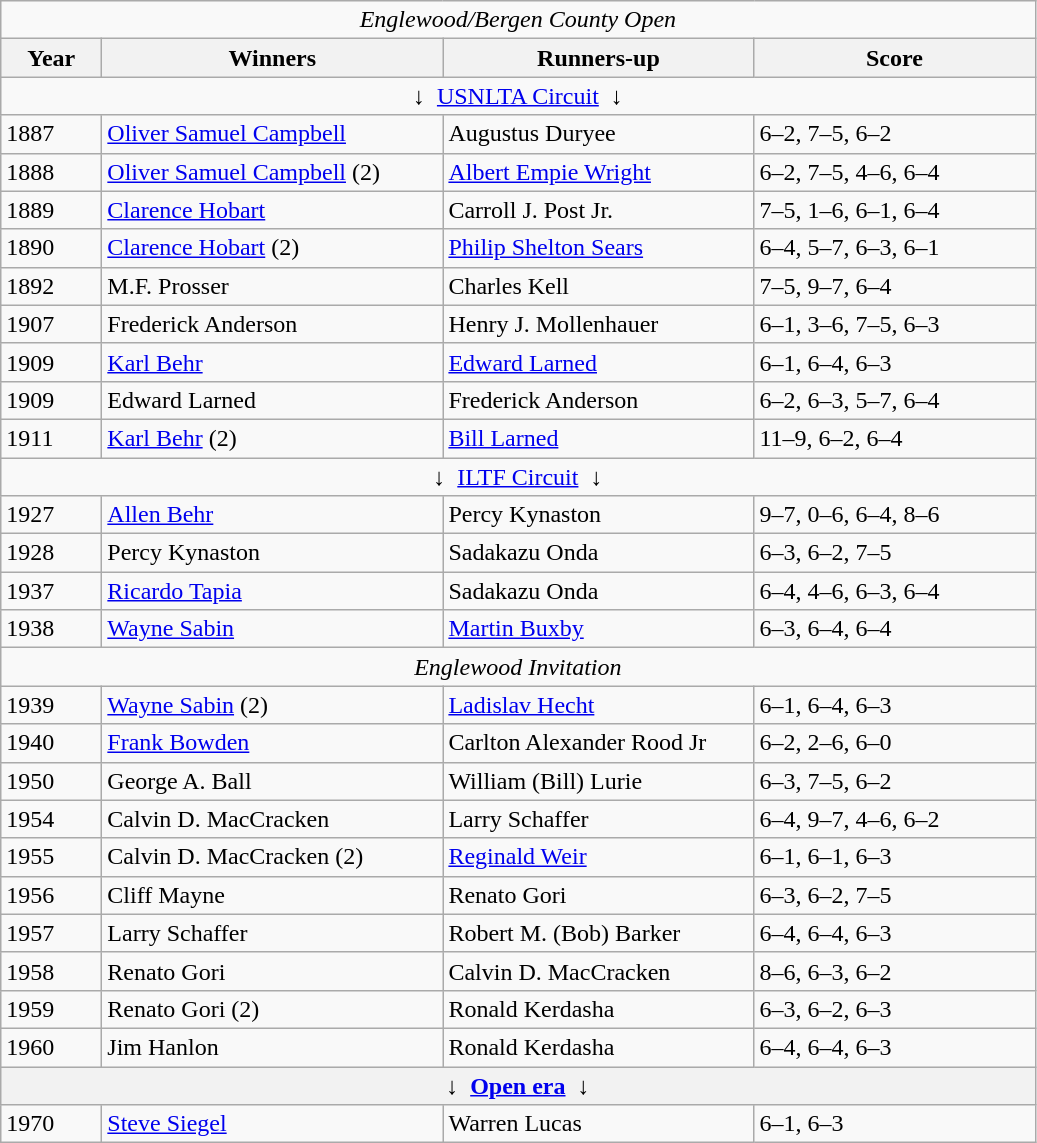<table class="wikitable sortable">
<tr>
<td colspan=4 align=center><em>Englewood/Bergen County Open</em></td>
</tr>
<tr>
<th style="width:60px;">Year</th>
<th style="width:220px;">Winners</th>
<th style="width:200px;">Runners-up</th>
<th style="width:180px;">Score</th>
</tr>
<tr>
<td colspan=4 align=center>↓  <a href='#'>USNLTA Circuit</a>  ↓</td>
</tr>
<tr>
<td>1887</td>
<td> <a href='#'>Oliver Samuel Campbell</a></td>
<td> Augustus Duryee</td>
<td>6–2, 7–5, 6–2</td>
</tr>
<tr>
<td>1888</td>
<td> <a href='#'>Oliver Samuel Campbell</a> (2)</td>
<td> <a href='#'>Albert Empie Wright</a></td>
<td>6–2, 7–5, 4–6, 6–4</td>
</tr>
<tr>
<td>1889</td>
<td> <a href='#'>Clarence Hobart</a></td>
<td> Carroll J. Post Jr.</td>
<td>7–5, 1–6, 6–1, 6–4</td>
</tr>
<tr>
<td>1890</td>
<td> <a href='#'>Clarence Hobart</a> (2)</td>
<td> <a href='#'>Philip Shelton Sears</a></td>
<td>6–4, 5–7, 6–3, 6–1</td>
</tr>
<tr>
<td>1892</td>
<td> M.F. Prosser</td>
<td> Charles Kell</td>
<td>7–5, 9–7, 6–4</td>
</tr>
<tr>
<td>1907</td>
<td> Frederick Anderson</td>
<td> Henry J. Mollenhauer</td>
<td>6–1, 3–6, 7–5, 6–3</td>
</tr>
<tr>
<td>1909</td>
<td> <a href='#'>Karl Behr</a></td>
<td> <a href='#'>Edward Larned</a></td>
<td>6–1, 6–4, 6–3</td>
</tr>
<tr>
<td>1909</td>
<td> Edward Larned</td>
<td> Frederick Anderson</td>
<td>6–2, 6–3, 5–7, 6–4</td>
</tr>
<tr>
<td>1911</td>
<td> <a href='#'>Karl Behr</a> (2)</td>
<td> <a href='#'>Bill Larned</a></td>
<td>11–9, 6–2, 6–4</td>
</tr>
<tr>
<td colspan=5 align=center>↓  <a href='#'>ILTF Circuit</a>  ↓</td>
</tr>
<tr>
<td>1927</td>
<td> <a href='#'>Allen  Behr</a></td>
<td> Percy Kynaston</td>
<td>9–7, 0–6, 6–4, 8–6</td>
</tr>
<tr>
<td>1928</td>
<td> Percy Kynaston</td>
<td> Sadakazu Onda</td>
<td>6–3, 6–2, 7–5</td>
</tr>
<tr>
<td>1937</td>
<td> <a href='#'>Ricardo Tapia</a></td>
<td> Sadakazu Onda</td>
<td>6–4, 4–6, 6–3, 6–4</td>
</tr>
<tr>
<td>1938</td>
<td> <a href='#'>Wayne Sabin</a></td>
<td> <a href='#'>Martin Buxby</a></td>
<td>6–3, 6–4, 6–4</td>
</tr>
<tr>
<td colspan=4 align=center><em>Englewood Invitation</em></td>
</tr>
<tr>
<td>1939</td>
<td> <a href='#'>Wayne Sabin</a> (2)</td>
<td> <a href='#'>Ladislav Hecht</a></td>
<td>6–1, 6–4, 6–3</td>
</tr>
<tr>
<td>1940</td>
<td> <a href='#'>Frank Bowden</a></td>
<td> Carlton Alexander Rood Jr</td>
<td>6–2, 2–6, 6–0</td>
</tr>
<tr>
<td>1950</td>
<td> George A. Ball</td>
<td> William (Bill) Lurie</td>
<td>6–3, 7–5, 6–2</td>
</tr>
<tr>
<td>1954</td>
<td> Calvin D. MacCracken</td>
<td> Larry Schaffer</td>
<td>6–4, 9–7, 4–6, 6–2</td>
</tr>
<tr>
<td>1955</td>
<td> Calvin D. MacCracken (2)</td>
<td> <a href='#'>Reginald Weir</a></td>
<td>6–1, 6–1, 6–3</td>
</tr>
<tr>
<td>1956</td>
<td> Cliff Mayne</td>
<td> Renato Gori</td>
<td>6–3, 6–2, 7–5</td>
</tr>
<tr>
<td>1957</td>
<td> Larry Schaffer</td>
<td> Robert M. (Bob) Barker</td>
<td>6–4, 6–4, 6–3</td>
</tr>
<tr>
<td>1958</td>
<td> Renato Gori</td>
<td> Calvin D. MacCracken</td>
<td>8–6, 6–3, 6–2</td>
</tr>
<tr>
<td>1959</td>
<td> Renato Gori (2)</td>
<td> Ronald Kerdasha</td>
<td>6–3, 6–2, 6–3</td>
</tr>
<tr>
<td>1960</td>
<td> Jim Hanlon</td>
<td> Ronald Kerdasha</td>
<td>6–4, 6–4, 6–3</td>
</tr>
<tr>
<th colspan=4 align=center>↓  <a href='#'>Open era</a>  ↓</th>
</tr>
<tr>
<td>1970</td>
<td> <a href='#'>Steve Siegel</a></td>
<td>  Warren Lucas</td>
<td>6–1, 6–3</td>
</tr>
</table>
